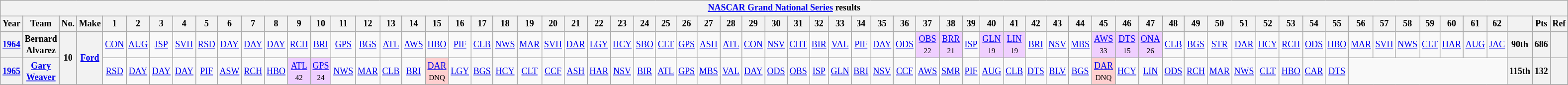<table class="wikitable" style="text-align:center; font-size:75%">
<tr>
<th colspan=69><a href='#'>NASCAR Grand National Series</a> results</th>
</tr>
<tr>
<th>Year</th>
<th>Team</th>
<th>No.</th>
<th>Make</th>
<th>1</th>
<th>2</th>
<th>3</th>
<th>4</th>
<th>5</th>
<th>6</th>
<th>7</th>
<th>8</th>
<th>9</th>
<th>10</th>
<th>11</th>
<th>12</th>
<th>13</th>
<th>14</th>
<th>15</th>
<th>16</th>
<th>17</th>
<th>18</th>
<th>19</th>
<th>20</th>
<th>21</th>
<th>22</th>
<th>23</th>
<th>24</th>
<th>25</th>
<th>26</th>
<th>27</th>
<th>28</th>
<th>29</th>
<th>30</th>
<th>31</th>
<th>32</th>
<th>33</th>
<th>34</th>
<th>35</th>
<th>36</th>
<th>37</th>
<th>38</th>
<th>39</th>
<th>40</th>
<th>41</th>
<th>42</th>
<th>43</th>
<th>44</th>
<th>45</th>
<th>46</th>
<th>47</th>
<th>48</th>
<th>49</th>
<th>50</th>
<th>51</th>
<th>52</th>
<th>53</th>
<th>54</th>
<th>55</th>
<th>56</th>
<th>57</th>
<th>58</th>
<th>59</th>
<th>60</th>
<th>61</th>
<th>62</th>
<th></th>
<th>Pts</th>
<th>Ref</th>
</tr>
<tr>
<th><a href='#'>1964</a></th>
<th>Bernard Alvarez</th>
<th rowspan=2>10</th>
<th rowspan=2><a href='#'>Ford</a></th>
<td><a href='#'>CON</a></td>
<td><a href='#'>AUG</a></td>
<td><a href='#'>JSP</a></td>
<td><a href='#'>SVH</a></td>
<td><a href='#'>RSD</a></td>
<td><a href='#'>DAY</a></td>
<td><a href='#'>DAY</a></td>
<td><a href='#'>DAY</a></td>
<td><a href='#'>RCH</a></td>
<td><a href='#'>BRI</a></td>
<td><a href='#'>GPS</a></td>
<td><a href='#'>BGS</a></td>
<td><a href='#'>ATL</a></td>
<td><a href='#'>AWS</a></td>
<td><a href='#'>HBO</a></td>
<td><a href='#'>PIF</a></td>
<td><a href='#'>CLB</a></td>
<td><a href='#'>NWS</a></td>
<td><a href='#'>MAR</a></td>
<td><a href='#'>SVH</a></td>
<td><a href='#'>DAR</a></td>
<td><a href='#'>LGY</a></td>
<td><a href='#'>HCY</a></td>
<td><a href='#'>SBO</a></td>
<td><a href='#'>CLT</a></td>
<td><a href='#'>GPS</a></td>
<td><a href='#'>ASH</a></td>
<td><a href='#'>ATL</a></td>
<td><a href='#'>CON</a></td>
<td><a href='#'>NSV</a></td>
<td><a href='#'>CHT</a></td>
<td><a href='#'>BIR</a></td>
<td><a href='#'>VAL</a></td>
<td><a href='#'>PIF</a></td>
<td><a href='#'>DAY</a></td>
<td><a href='#'>ODS</a></td>
<td style="background:#EFCFFF;"><a href='#'>OBS</a><br><small>22</small></td>
<td style="background:#EFCFFF;"><a href='#'>BRR</a><br><small>21</small></td>
<td><a href='#'>ISP</a></td>
<td style="background:#EFCFFF;"><a href='#'>GLN</a><br><small>19</small></td>
<td style="background:#EFCFFF;"><a href='#'>LIN</a><br><small>19</small></td>
<td><a href='#'>BRI</a></td>
<td><a href='#'>NSV</a></td>
<td><a href='#'>MBS</a></td>
<td style="background:#EFCFFF;"><a href='#'>AWS</a><br><small>33</small></td>
<td style="background:#EFCFFF;"><a href='#'>DTS</a><br><small>15</small></td>
<td style="background:#EFCFFF;"><a href='#'>ONA</a><br><small>26</small></td>
<td><a href='#'>CLB</a></td>
<td><a href='#'>BGS</a></td>
<td><a href='#'>STR</a></td>
<td><a href='#'>DAR</a></td>
<td><a href='#'>HCY</a></td>
<td><a href='#'>RCH</a></td>
<td><a href='#'>ODS</a></td>
<td><a href='#'>HBO</a></td>
<td><a href='#'>MAR</a></td>
<td><a href='#'>SVH</a></td>
<td><a href='#'>NWS</a></td>
<td><a href='#'>CLT</a></td>
<td><a href='#'>HAR</a></td>
<td><a href='#'>AUG</a></td>
<td><a href='#'>JAC</a></td>
<th>90th</th>
<th>686</th>
<th></th>
</tr>
<tr>
<th><a href='#'>1965</a></th>
<th><a href='#'>Gary Weaver</a></th>
<td><a href='#'>RSD</a></td>
<td><a href='#'>DAY</a></td>
<td><a href='#'>DAY</a></td>
<td><a href='#'>DAY</a></td>
<td><a href='#'>PIF</a></td>
<td><a href='#'>ASW</a></td>
<td><a href='#'>RCH</a></td>
<td><a href='#'>HBO</a></td>
<td style="background:#EFCFFF;"><a href='#'>ATL</a><br><small>42</small></td>
<td style="background:#EFCFFF;"><a href='#'>GPS</a><br><small>24</small></td>
<td><a href='#'>NWS</a></td>
<td><a href='#'>MAR</a></td>
<td><a href='#'>CLB</a></td>
<td><a href='#'>BRI</a></td>
<td style="background:#FFCFCF;"><a href='#'>DAR</a><br><small>DNQ</small></td>
<td><a href='#'>LGY</a></td>
<td><a href='#'>BGS</a></td>
<td><a href='#'>HCY</a></td>
<td><a href='#'>CLT</a></td>
<td><a href='#'>CCF</a></td>
<td><a href='#'>ASH</a></td>
<td><a href='#'>HAR</a></td>
<td><a href='#'>NSV</a></td>
<td><a href='#'>BIR</a></td>
<td><a href='#'>ATL</a></td>
<td><a href='#'>GPS</a></td>
<td><a href='#'>MBS</a></td>
<td><a href='#'>VAL</a></td>
<td><a href='#'>DAY</a></td>
<td><a href='#'>ODS</a></td>
<td><a href='#'>OBS</a></td>
<td><a href='#'>ISP</a></td>
<td><a href='#'>GLN</a></td>
<td><a href='#'>BRI</a></td>
<td><a href='#'>NSV</a></td>
<td><a href='#'>CCF</a></td>
<td><a href='#'>AWS</a></td>
<td><a href='#'>SMR</a></td>
<td><a href='#'>PIF</a></td>
<td><a href='#'>AUG</a></td>
<td><a href='#'>CLB</a></td>
<td><a href='#'>DTS</a></td>
<td><a href='#'>BLV</a></td>
<td><a href='#'>BGS</a></td>
<td style="background:#FFCFCF;"><a href='#'>DAR</a><br><small>DNQ</small></td>
<td><a href='#'>HCY</a></td>
<td><a href='#'>LIN</a></td>
<td><a href='#'>ODS</a></td>
<td><a href='#'>RCH</a></td>
<td><a href='#'>MAR</a></td>
<td><a href='#'>NWS</a></td>
<td><a href='#'>CLT</a></td>
<td><a href='#'>HBO</a></td>
<td><a href='#'>CAR</a></td>
<td><a href='#'>DTS</a></td>
<td colspan=7></td>
<th>115th</th>
<th>132</th>
<th></th>
</tr>
<tr>
</tr>
</table>
